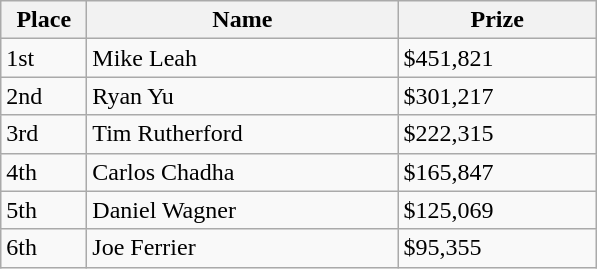<table class="wikitable">
<tr>
<th style="width:50px;">Place</th>
<th style="width:200px;">Name</th>
<th style="width:125px;">Prize</th>
</tr>
<tr>
<td>1st</td>
<td> Mike Leah</td>
<td>$451,821</td>
</tr>
<tr>
<td>2nd</td>
<td> Ryan Yu</td>
<td>$301,217</td>
</tr>
<tr>
<td>3rd</td>
<td> Tim Rutherford</td>
<td>$222,315</td>
</tr>
<tr>
<td>4th</td>
<td> Carlos Chadha</td>
<td>$165,847</td>
</tr>
<tr>
<td>5th</td>
<td> Daniel Wagner</td>
<td>$125,069</td>
</tr>
<tr>
<td>6th</td>
<td>  Joe Ferrier</td>
<td>$95,355</td>
</tr>
</table>
